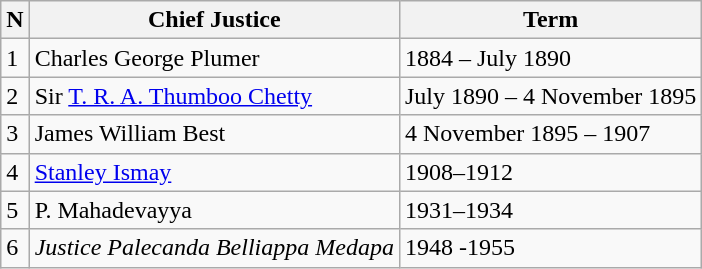<table class="wikitable sortable">
<tr>
<th>N</th>
<th>Chief Justice</th>
<th>Term</th>
</tr>
<tr>
<td>1</td>
<td>Charles George Plumer</td>
<td>1884 – July 1890</td>
</tr>
<tr>
<td>2</td>
<td>Sir <a href='#'>T. R. A. Thumboo Chetty</a></td>
<td>July 1890 – 4 November 1895</td>
</tr>
<tr>
<td>3</td>
<td>James William Best</td>
<td>4 November 1895 – 1907</td>
</tr>
<tr>
<td>4</td>
<td><a href='#'>Stanley Ismay</a></td>
<td>1908–1912</td>
</tr>
<tr>
<td>5</td>
<td>P. Mahadevayya</td>
<td>1931–1934</td>
</tr>
<tr>
<td>6</td>
<td><em>Justice Palecanda Belliappa Medapa</em></td>
<td>1948 -1955</td>
</tr>
</table>
